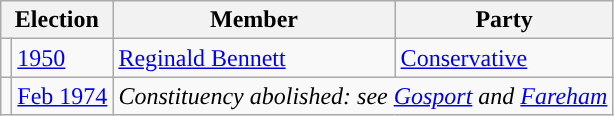<table class="wikitable">
<tr>
<th colspan="2">Election</th>
<th>Member</th>
<th>Party</th>
</tr>
<tr>
<td style="color:inherit;background-color: "></td>
<td><a href='#'>1950</a></td>
<td><a href='#'>Reginald Bennett</a></td>
<td><a href='#'>Conservative</a></td>
</tr>
<tr>
<td></td>
<td><a href='#'>Feb 1974</a></td>
<td colspan="2"><em>Constituency abolished: see <a href='#'>Gosport</a> and <a href='#'>Fareham</a></em></td>
</tr>
</table>
